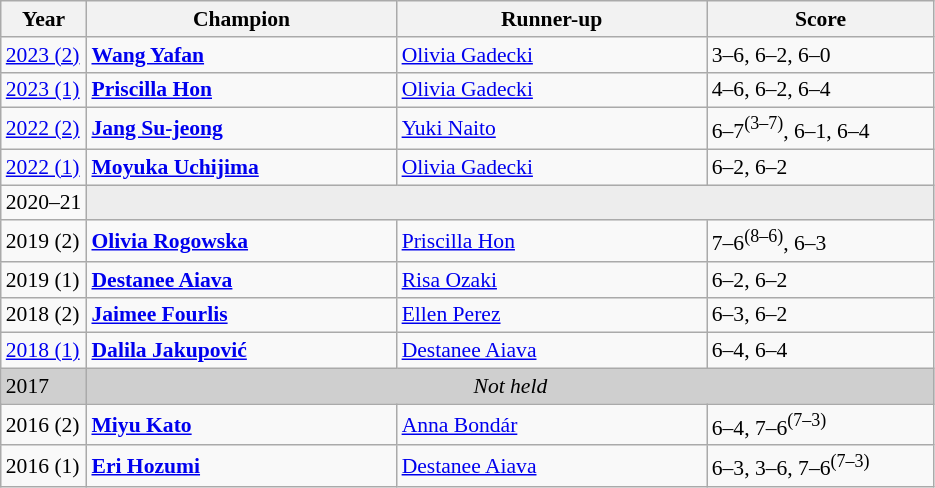<table class="wikitable" style="font-size:90%">
<tr>
<th>Year</th>
<th width="200">Champion</th>
<th width="200">Runner-up</th>
<th width="145">Score</th>
</tr>
<tr>
<td><a href='#'>2023 (2)</a></td>
<td> <strong><a href='#'>Wang Yafan</a></strong></td>
<td> <a href='#'>Olivia Gadecki</a></td>
<td>3–6, 6–2, 6–0</td>
</tr>
<tr>
<td><a href='#'>2023 (1)</a></td>
<td> <strong><a href='#'>Priscilla Hon</a></strong></td>
<td> <a href='#'>Olivia Gadecki</a></td>
<td>4–6, 6–2, 6–4</td>
</tr>
<tr>
<td><a href='#'>2022 (2)</a></td>
<td> <strong><a href='#'>Jang Su-jeong</a></strong></td>
<td> <a href='#'>Yuki Naito</a></td>
<td>6–7<sup>(3–7)</sup>, 6–1, 6–4</td>
</tr>
<tr>
<td><a href='#'>2022 (1)</a></td>
<td> <strong><a href='#'>Moyuka Uchijima</a></strong></td>
<td> <a href='#'>Olivia Gadecki</a></td>
<td>6–2, 6–2</td>
</tr>
<tr>
<td>2020–21</td>
<td colspan=3 rowspan=1 bgcolor="#ededed"></td>
</tr>
<tr>
<td>2019 (2)</td>
<td> <strong><a href='#'>Olivia Rogowska</a></strong></td>
<td> <a href='#'>Priscilla Hon</a></td>
<td>7–6<sup>(8–6)</sup>, 6–3</td>
</tr>
<tr>
<td>2019 (1)</td>
<td> <strong><a href='#'>Destanee Aiava</a></strong></td>
<td> <a href='#'>Risa Ozaki</a></td>
<td>6–2, 6–2</td>
</tr>
<tr>
<td>2018 (2)</td>
<td> <strong><a href='#'>Jaimee Fourlis</a></strong></td>
<td> <a href='#'>Ellen Perez</a></td>
<td>6–3, 6–2</td>
</tr>
<tr>
<td><a href='#'>2018 (1)</a></td>
<td> <strong><a href='#'>Dalila Jakupović</a></strong></td>
<td> <a href='#'>Destanee Aiava</a></td>
<td>6–4, 6–4</td>
</tr>
<tr>
<td style="background:#cfcfcf">2017</td>
<td colspan=3 align=center style="background:#cfcfcf"><em>Not held</em></td>
</tr>
<tr>
<td>2016 (2)</td>
<td> <strong><a href='#'>Miyu Kato</a></strong></td>
<td> <a href='#'>Anna Bondár</a></td>
<td>6–4, 7–6<sup>(7–3)</sup></td>
</tr>
<tr>
<td>2016 (1)</td>
<td> <strong><a href='#'>Eri Hozumi</a></strong></td>
<td> <a href='#'>Destanee Aiava</a></td>
<td>6–3, 3–6, 7–6<sup>(7–3)</sup></td>
</tr>
</table>
